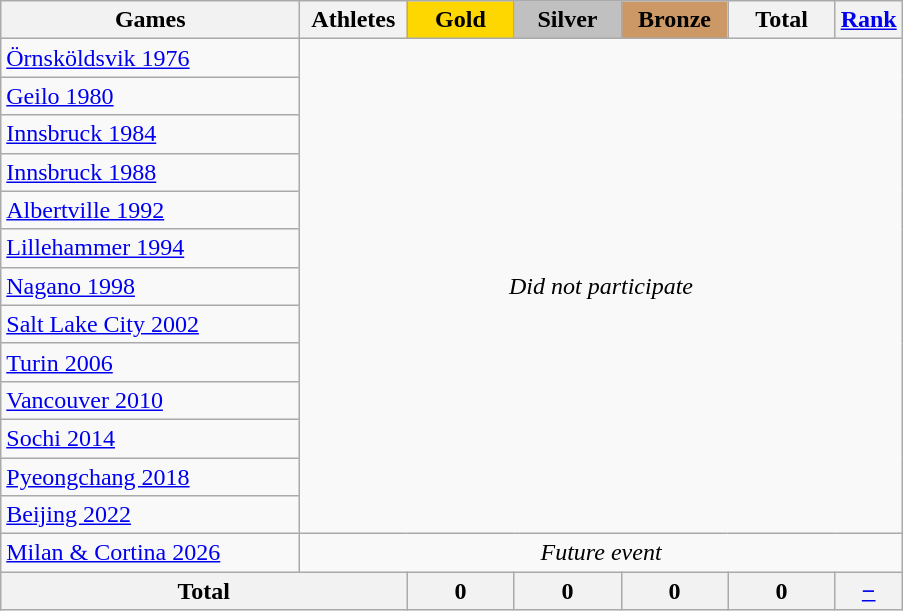<table class="wikitable" style="text-align:center; font-size:100%;">
<tr>
<th style="width:12em;">Games</th>
<th style="width:4em;">Athletes</th>
<th style="width:4em; background:gold;">Gold</th>
<th style="width:4em; background:silver;">Silver</th>
<th style="width:4em; background:#cc9966;">Bronze</th>
<th style="width:4em;">Total</th>
<th style="width:2em;"><a href='#'>Rank</a></th>
</tr>
<tr>
<td align=left> <a href='#'>Örnsköldsvik 1976</a></td>
<td colspan=6 rowspan=13><em>Did not participate</em></td>
</tr>
<tr>
<td align=left> <a href='#'>Geilo 1980</a></td>
</tr>
<tr>
<td align=left> <a href='#'>Innsbruck 1984</a></td>
</tr>
<tr>
<td align=left> <a href='#'>Innsbruck 1988</a></td>
</tr>
<tr>
<td align=left> <a href='#'>Albertville 1992</a></td>
</tr>
<tr>
<td align=left> <a href='#'>Lillehammer 1994</a></td>
</tr>
<tr>
<td align=left> <a href='#'>Nagano 1998</a></td>
</tr>
<tr>
<td align=left> <a href='#'>Salt Lake City 2002</a></td>
</tr>
<tr>
<td align=left> <a href='#'>Turin 2006</a></td>
</tr>
<tr>
<td align=left> <a href='#'>Vancouver 2010</a></td>
</tr>
<tr>
<td align=left> <a href='#'>Sochi 2014</a></td>
</tr>
<tr>
<td align=left> <a href='#'>Pyeongchang 2018</a></td>
</tr>
<tr>
<td align=left> <a href='#'>Beijing 2022</a></td>
</tr>
<tr>
<td align=left> <a href='#'>Milan & Cortina 2026</a></td>
<td colspan=6><em>Future event</em></td>
</tr>
<tr>
<th colspan=2>Total</th>
<th>0</th>
<th>0</th>
<th>0</th>
<th>0</th>
<th><a href='#'>−</a></th>
</tr>
</table>
